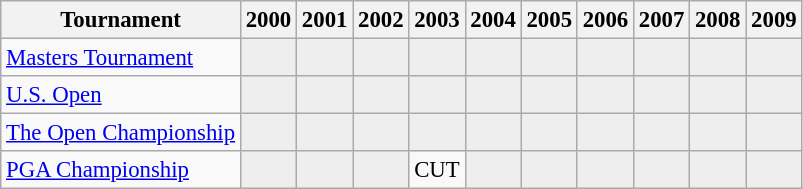<table class="wikitable" style="font-size:95%;text-align:center;">
<tr>
<th>Tournament</th>
<th>2000</th>
<th>2001</th>
<th>2002</th>
<th>2003</th>
<th>2004</th>
<th>2005</th>
<th>2006</th>
<th>2007</th>
<th>2008</th>
<th>2009</th>
</tr>
<tr>
<td align=left><a href='#'>Masters Tournament</a></td>
<td style="background:#eeeeee;"></td>
<td style="background:#eeeeee;"></td>
<td style="background:#eeeeee;"></td>
<td style="background:#eeeeee;"></td>
<td style="background:#eeeeee;"></td>
<td style="background:#eeeeee;"></td>
<td style="background:#eeeeee;"></td>
<td style="background:#eeeeee;"></td>
<td style="background:#eeeeee;"></td>
<td style="background:#eeeeee;"></td>
</tr>
<tr>
<td align=left><a href='#'>U.S. Open</a></td>
<td style="background:#eeeeee;"></td>
<td style="background:#eeeeee;"></td>
<td style="background:#eeeeee;"></td>
<td style="background:#eeeeee;"></td>
<td style="background:#eeeeee;"></td>
<td style="background:#eeeeee;"></td>
<td style="background:#eeeeee;"></td>
<td style="background:#eeeeee;"></td>
<td style="background:#eeeeee;"></td>
<td style="background:#eeeeee;"></td>
</tr>
<tr>
<td align=left><a href='#'>The Open Championship</a></td>
<td style="background:#eeeeee;"></td>
<td style="background:#eeeeee;"></td>
<td style="background:#eeeeee;"></td>
<td style="background:#eeeeee;"></td>
<td style="background:#eeeeee;"></td>
<td style="background:#eeeeee;"></td>
<td style="background:#eeeeee;"></td>
<td style="background:#eeeeee;"></td>
<td style="background:#eeeeee;"></td>
<td style="background:#eeeeee;"></td>
</tr>
<tr>
<td align=left><a href='#'>PGA Championship</a></td>
<td style="background:#eeeeee;"></td>
<td style="background:#eeeeee;"></td>
<td style="background:#eeeeee;"></td>
<td>CUT</td>
<td style="background:#eeeeee;"></td>
<td style="background:#eeeeee;"></td>
<td style="background:#eeeeee;"></td>
<td style="background:#eeeeee;"></td>
<td style="background:#eeeeee;"></td>
<td style="background:#eeeeee;"></td>
</tr>
</table>
